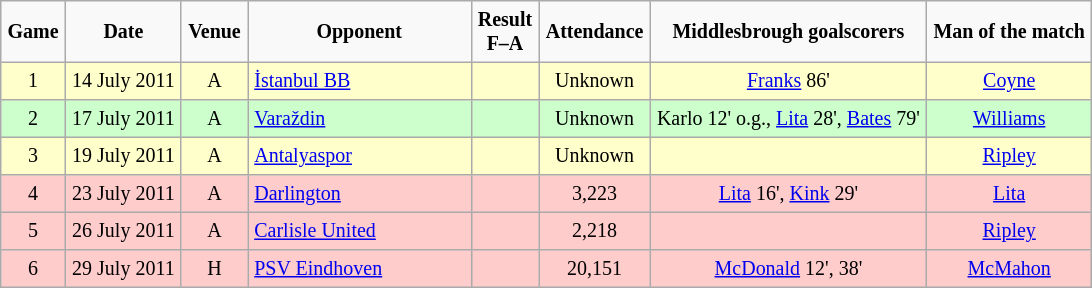<table border="2" cellpadding="4" cellspacing="0" style="text-align:center; background: #f9f9f9; border: 1px #aaa solid; border-collapse: collapse; font-size: smaller;">
<tr>
<th>Game</th>
<th>Date</th>
<th>Venue</th>
<th width="140px">Opponent</th>
<th>Result<br>F–A</th>
<th>Attendance</th>
<th>Middlesbrough goalscorers</th>
<th>Man of the match</th>
</tr>
<tr bgcolor=#FFFFCC>
<td>1</td>
<td>14 July 2011</td>
<td>A</td>
<td align="left"> <a href='#'>İstanbul BB</a></td>
<td></td>
<td>Unknown</td>
<td><a href='#'>Franks</a> 86'</td>
<td><a href='#'>Coyne</a></td>
</tr>
<tr bgcolor=#CCFFCC>
<td>2</td>
<td>17 July 2011</td>
<td>A</td>
<td align="left"> <a href='#'>Varaždin</a></td>
<td></td>
<td>Unknown</td>
<td>Karlo 12' o.g., <a href='#'>Lita</a> 28', <a href='#'>Bates</a> 79'</td>
<td><a href='#'>Williams</a></td>
</tr>
<tr bgcolor=#FFFFCC>
<td>3</td>
<td>19 July 2011</td>
<td>A</td>
<td align="left"> <a href='#'>Antalyaspor</a></td>
<td></td>
<td>Unknown</td>
<td></td>
<td><a href='#'>Ripley</a></td>
</tr>
<tr bgcolor=#FFCCCC>
<td>4</td>
<td>23 July 2011</td>
<td>A</td>
<td align="left"> <a href='#'>Darlington</a></td>
<td></td>
<td>3,223</td>
<td><a href='#'>Lita</a> 16', <a href='#'>Kink</a> 29'</td>
<td><a href='#'>Lita</a></td>
</tr>
<tr bgcolor=#FFCCCC>
<td>5</td>
<td>26 July 2011</td>
<td>A</td>
<td align="left"> <a href='#'>Carlisle United</a></td>
<td></td>
<td>2,218</td>
<td></td>
<td><a href='#'>Ripley</a></td>
</tr>
<tr bgcolor=#FFCCCC>
<td>6</td>
<td>29 July 2011</td>
<td>H</td>
<td align="left"> <a href='#'>PSV Eindhoven</a></td>
<td></td>
<td>20,151</td>
<td><a href='#'>McDonald</a> 12', 38'</td>
<td><a href='#'>McMahon</a></td>
</tr>
</table>
